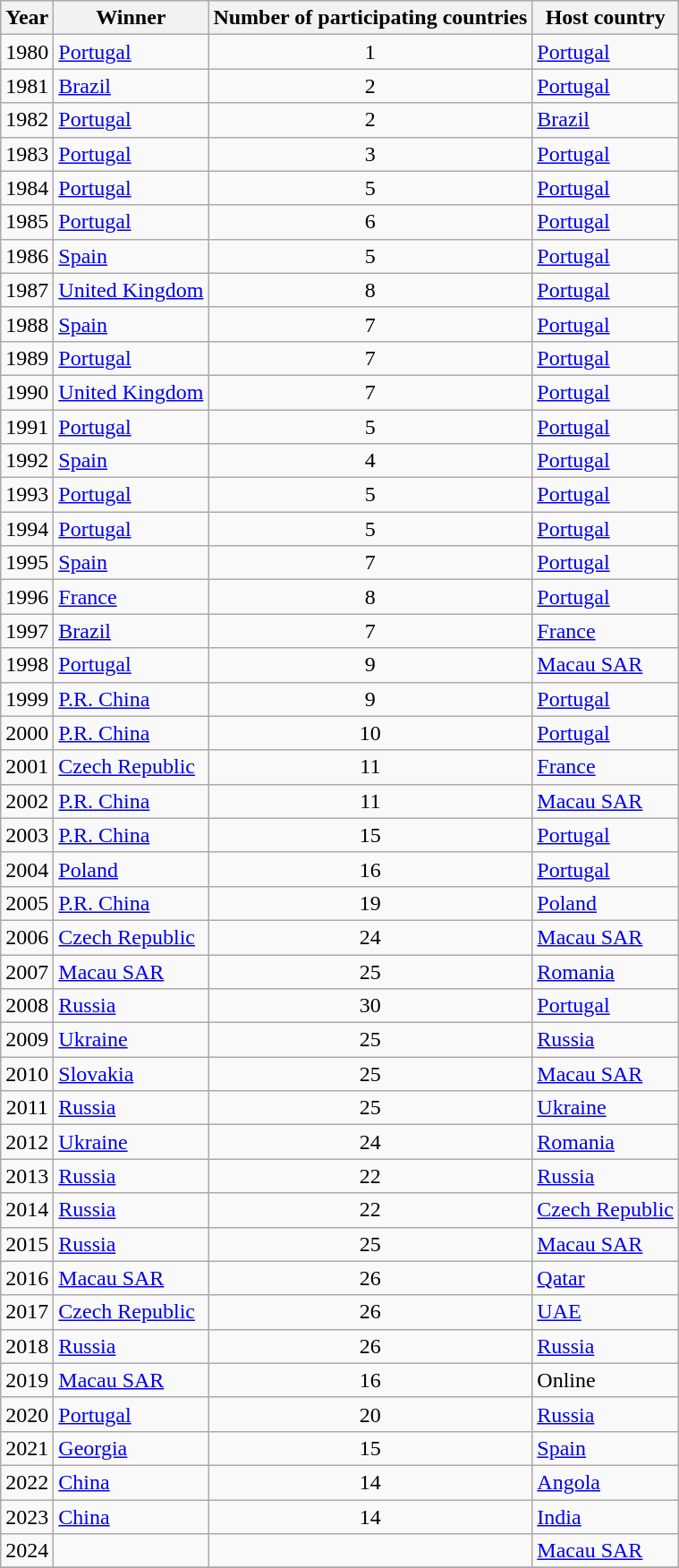<table class="wikitable" style="text-align:center;margin-left:0">
<tr>
<th>Year</th>
<th>Winner</th>
<th>Number of participating countries</th>
<th>Host country</th>
</tr>
<tr>
<td>1980</td>
<td style="text-align:left;"> <a href='#'>Portugal</a></td>
<td>1</td>
<td style="text-align:left;"> <a href='#'>Portugal</a></td>
</tr>
<tr>
<td>1981</td>
<td style="text-align:left;"> <a href='#'>Brazil</a></td>
<td>2</td>
<td style="text-align:left;"> <a href='#'>Portugal</a></td>
</tr>
<tr>
<td>1982</td>
<td style="text-align:left;"> <a href='#'>Portugal</a></td>
<td>2</td>
<td style="text-align:left;"> <a href='#'>Brazil</a></td>
</tr>
<tr>
<td>1983</td>
<td style="text-align:left;"> <a href='#'>Portugal</a></td>
<td>3</td>
<td style="text-align:left;"> <a href='#'>Portugal</a></td>
</tr>
<tr>
<td>1984</td>
<td style="text-align:left;"> <a href='#'>Portugal</a></td>
<td>5</td>
<td style="text-align:left;"> <a href='#'>Portugal</a></td>
</tr>
<tr>
<td>1985</td>
<td style="text-align:left;"> <a href='#'>Portugal</a></td>
<td>6</td>
<td style="text-align:left;"> <a href='#'>Portugal</a></td>
</tr>
<tr>
<td>1986</td>
<td style="text-align:left;"> <a href='#'>Spain</a></td>
<td>5</td>
<td style="text-align:left;"> <a href='#'>Portugal</a></td>
</tr>
<tr>
<td>1987</td>
<td style="text-align:left;"> <a href='#'>United Kingdom</a></td>
<td>8</td>
<td style="text-align:left;"> <a href='#'>Portugal</a></td>
</tr>
<tr>
<td>1988</td>
<td style="text-align:left;"> <a href='#'>Spain</a></td>
<td>7</td>
<td style="text-align:left;"> <a href='#'>Portugal</a></td>
</tr>
<tr>
<td>1989</td>
<td style="text-align:left;"> <a href='#'>Portugal</a></td>
<td>7</td>
<td style="text-align:left;"> <a href='#'>Portugal</a></td>
</tr>
<tr>
<td>1990</td>
<td style="text-align:left;"> <a href='#'>United Kingdom</a></td>
<td>7</td>
<td style="text-align:left;"> <a href='#'>Portugal</a></td>
</tr>
<tr>
<td>1991</td>
<td style="text-align:left;"> <a href='#'>Portugal</a></td>
<td>5</td>
<td style="text-align:left;"> <a href='#'>Portugal</a></td>
</tr>
<tr>
<td>1992</td>
<td style="text-align:left;"> <a href='#'>Spain</a></td>
<td>4</td>
<td style="text-align:left;"> <a href='#'>Portugal</a></td>
</tr>
<tr>
<td>1993</td>
<td style="text-align:left;"> <a href='#'>Portugal</a></td>
<td>5</td>
<td style="text-align:left;"> <a href='#'>Portugal</a></td>
</tr>
<tr>
<td>1994</td>
<td style="text-align:left;"> <a href='#'>Portugal</a></td>
<td>5</td>
<td style="text-align:left;"> <a href='#'>Portugal</a></td>
</tr>
<tr>
<td>1995</td>
<td style="text-align:left;"> <a href='#'>Spain</a></td>
<td>7</td>
<td style="text-align:left;"> <a href='#'>Portugal</a></td>
</tr>
<tr>
<td>1996</td>
<td style="text-align:left;"> <a href='#'>France</a></td>
<td>8</td>
<td style="text-align:left;"> <a href='#'>Portugal</a></td>
</tr>
<tr>
<td>1997</td>
<td style="text-align:left;"> <a href='#'>Brazil</a></td>
<td>7</td>
<td style="text-align:left;"> <a href='#'>France</a></td>
</tr>
<tr>
<td>1998</td>
<td style="text-align:left;"> <a href='#'>Portugal</a></td>
<td>9</td>
<td style="text-align:left;"> <a href='#'>Macau SAR</a></td>
</tr>
<tr>
<td>1999</td>
<td style="text-align:left;"> <a href='#'>P.R. China</a></td>
<td>9</td>
<td style="text-align:left;"> <a href='#'>Portugal</a></td>
</tr>
<tr>
<td>2000</td>
<td style="text-align:left;"> <a href='#'>P.R. China</a></td>
<td>10</td>
<td style="text-align:left;"> <a href='#'>Portugal</a></td>
</tr>
<tr>
<td>2001</td>
<td style="text-align:left;"> <a href='#'>Czech Republic</a></td>
<td>11</td>
<td style="text-align:left;"> <a href='#'>France</a></td>
</tr>
<tr>
<td>2002</td>
<td style="text-align:left;"> <a href='#'>P.R. China</a></td>
<td>11</td>
<td style="text-align:left;"> <a href='#'>Macau SAR</a></td>
</tr>
<tr>
<td>2003</td>
<td style="text-align:left;"> <a href='#'>P.R. China</a></td>
<td>15</td>
<td style="text-align:left;"> <a href='#'>Portugal</a></td>
</tr>
<tr>
<td>2004</td>
<td style="text-align:left;"> <a href='#'>Poland</a></td>
<td>16</td>
<td style="text-align:left;"> <a href='#'>Portugal</a></td>
</tr>
<tr>
<td>2005</td>
<td style="text-align:left;"> <a href='#'>P.R. China</a></td>
<td>19</td>
<td style="text-align:left;"> <a href='#'>Poland</a></td>
</tr>
<tr>
<td>2006</td>
<td style="text-align:left;"> <a href='#'>Czech Republic</a></td>
<td>24</td>
<td style="text-align:left;"> <a href='#'>Macau SAR</a></td>
</tr>
<tr>
<td>2007</td>
<td style="text-align:left;"> <a href='#'>Macau SAR</a></td>
<td>25</td>
<td style="text-align:left;"> <a href='#'>Romania</a></td>
</tr>
<tr>
<td>2008</td>
<td style="text-align:left;"> <a href='#'>Russia</a></td>
<td>30</td>
<td style="text-align:left;"> <a href='#'>Portugal</a></td>
</tr>
<tr>
<td>2009</td>
<td style="text-align:left;"> <a href='#'>Ukraine</a></td>
<td>25</td>
<td style="text-align:left;"> <a href='#'>Russia</a></td>
</tr>
<tr>
<td>2010</td>
<td style="text-align:left;"> <a href='#'>Slovakia</a></td>
<td>25</td>
<td style="text-align:left;"> <a href='#'>Macau SAR</a></td>
</tr>
<tr>
<td>2011</td>
<td style="text-align:left;"> <a href='#'>Russia</a></td>
<td>25</td>
<td style="text-align:left;"> <a href='#'>Ukraine</a></td>
</tr>
<tr>
<td>2012</td>
<td style="text-align:left;"> <a href='#'>Ukraine</a></td>
<td>24</td>
<td style="text-align:left;"> <a href='#'>Romania</a></td>
</tr>
<tr>
<td>2013</td>
<td style="text-align:left;"> <a href='#'>Russia</a></td>
<td>22</td>
<td style="text-align:left;"> <a href='#'>Russia</a></td>
</tr>
<tr>
<td>2014</td>
<td style="text-align:left;"> <a href='#'>Russia</a></td>
<td>22</td>
<td style="text-align:left;"><a href='#'>Czech Republic</a></td>
</tr>
<tr>
<td>2015</td>
<td style="text-align:left;"> <a href='#'>Russia</a></td>
<td>25</td>
<td style="text-align:left;"> <a href='#'>Macau SAR</a></td>
</tr>
<tr>
<td>2016</td>
<td style="text-align:left;"> <a href='#'>Macau SAR</a></td>
<td>26</td>
<td style="text-align:left;"> <a href='#'>Qatar</a></td>
</tr>
<tr>
<td>2017</td>
<td style="text-align:left;"> <a href='#'>Czech Republic</a></td>
<td>26</td>
<td style="text-align:left;"> <a href='#'>UAE</a></td>
</tr>
<tr>
<td>2018</td>
<td style="text-align:left;"> <a href='#'>Russia</a></td>
<td>26</td>
<td style="text-align:left;"> <a href='#'>Russia</a></td>
</tr>
<tr>
<td>2019</td>
<td style="text-align:left;"> <a href='#'>Macau SAR</a></td>
<td>16</td>
<td style="text-align:left;">Online</td>
</tr>
<tr>
<td>2020</td>
<td style="text-align:left;"> <a href='#'>Portugal</a></td>
<td>20</td>
<td style="text-align:left;"> <a href='#'>Russia</a></td>
</tr>
<tr>
<td>2021</td>
<td style="text-align:left;"> <a href='#'>Georgia</a></td>
<td>15</td>
<td style="text-align:left;"> <a href='#'>Spain</a></td>
</tr>
<tr>
<td>2022</td>
<td style="text-align:left;"> <a href='#'>China</a></td>
<td>14</td>
<td style="text-align:left;"> <a href='#'>Angola</a></td>
</tr>
<tr>
<td>2023</td>
<td style="text-align:left;"> <a href='#'>China</a></td>
<td>14</td>
<td style="text-align:left;"> <a href='#'>India</a></td>
</tr>
<tr>
<td>2024</td>
<td></td>
<td></td>
<td style="text-align:left;"> <a href='#'>Macau SAR</a></td>
</tr>
<tr>
</tr>
</table>
